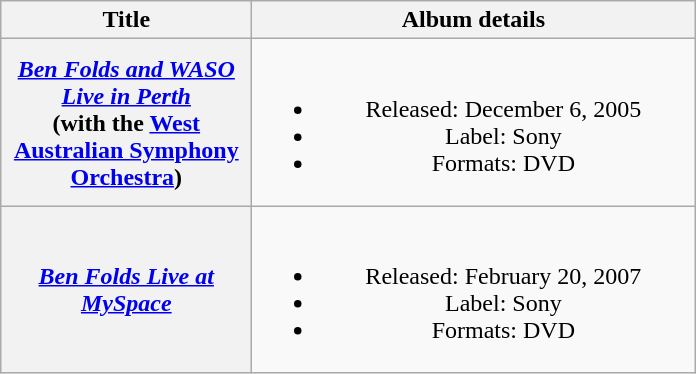<table class="wikitable plainrowheaders" style="text-align:center;">
<tr>
<th scope="col" style="width:10em;">Title</th>
<th scope="col" style="width:18em;">Album details</th>
</tr>
<tr>
<th scope="row"><em><a href='#'>Ben Folds and WASO Live in Perth</a></em><br><span>(with the <a href='#'>West Australian Symphony Orchestra</a>)</span></th>
<td><br><ul><li>Released: December 6, 2005</li><li>Label: Sony</li><li>Formats: DVD</li></ul></td>
</tr>
<tr>
<th scope="row"><em><a href='#'>Ben Folds Live at MySpace</a></em></th>
<td><br><ul><li>Released: February 20, 2007</li><li>Label: Sony</li><li>Formats: DVD</li></ul></td>
</tr>
</table>
